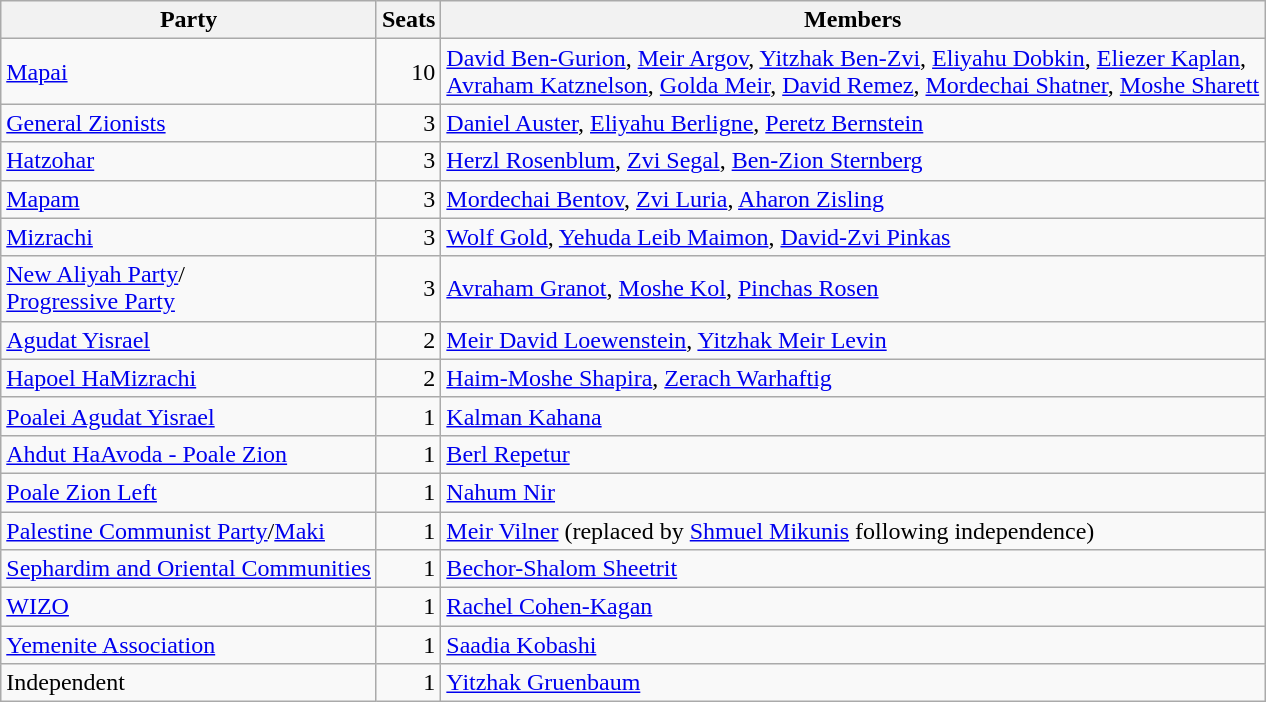<table class=wikitable style=text-align:left>
<tr>
<th>Party</th>
<th>Seats</th>
<th>Members</th>
</tr>
<tr>
<td><a href='#'>Mapai</a></td>
<td align=right>10</td>
<td><a href='#'>David Ben-Gurion</a>, <a href='#'>Meir Argov</a>, <a href='#'>Yitzhak Ben-Zvi</a>, <a href='#'>Eliyahu Dobkin</a>, <a href='#'>Eliezer Kaplan</a>,<br> <a href='#'>Avraham Katznelson</a>, <a href='#'>Golda Meir</a>, <a href='#'>David Remez</a>, <a href='#'>Mordechai Shatner</a>, <a href='#'>Moshe Sharett</a></td>
</tr>
<tr>
<td><a href='#'>General Zionists</a></td>
<td align=right>3</td>
<td><a href='#'>Daniel Auster</a>, <a href='#'>Eliyahu Berligne</a>, <a href='#'>Peretz Bernstein</a></td>
</tr>
<tr>
<td><a href='#'>Hatzohar</a></td>
<td align=right>3</td>
<td><a href='#'>Herzl Rosenblum</a>, <a href='#'>Zvi Segal</a>, <a href='#'>Ben-Zion Sternberg</a></td>
</tr>
<tr>
<td><a href='#'>Mapam</a></td>
<td align=right>3</td>
<td><a href='#'>Mordechai Bentov</a>, <a href='#'>Zvi Luria</a>, <a href='#'>Aharon Zisling</a></td>
</tr>
<tr>
<td><a href='#'>Mizrachi</a></td>
<td align=right>3</td>
<td><a href='#'>Wolf Gold</a>, <a href='#'>Yehuda Leib Maimon</a>, <a href='#'>David-Zvi Pinkas</a></td>
</tr>
<tr>
<td><a href='#'>New Aliyah Party</a>/<br><a href='#'>Progressive Party</a></td>
<td align=right>3</td>
<td><a href='#'>Avraham Granot</a>, <a href='#'>Moshe Kol</a>, <a href='#'>Pinchas Rosen</a></td>
</tr>
<tr>
<td><a href='#'>Agudat Yisrael</a></td>
<td align=right>2</td>
<td><a href='#'>Meir David Loewenstein</a>, <a href='#'>Yitzhak Meir Levin</a></td>
</tr>
<tr>
<td><a href='#'>Hapoel HaMizrachi</a></td>
<td align=right>2</td>
<td><a href='#'>Haim-Moshe Shapira</a>, <a href='#'>Zerach Warhaftig</a></td>
</tr>
<tr>
<td><a href='#'>Poalei Agudat Yisrael</a></td>
<td align=right>1</td>
<td><a href='#'>Kalman Kahana</a></td>
</tr>
<tr>
<td><a href='#'>Ahdut HaAvoda - Poale Zion</a></td>
<td align=right>1</td>
<td><a href='#'>Berl Repetur</a></td>
</tr>
<tr>
<td><a href='#'>Poale Zion Left</a></td>
<td align=right>1</td>
<td><a href='#'>Nahum Nir</a></td>
</tr>
<tr>
<td><a href='#'>Palestine Communist Party</a>/<a href='#'>Maki</a></td>
<td align=right>1</td>
<td><a href='#'>Meir Vilner</a> (replaced by <a href='#'>Shmuel Mikunis</a> following independence)</td>
</tr>
<tr>
<td><a href='#'>Sephardim and Oriental Communities</a></td>
<td align=right>1</td>
<td><a href='#'>Bechor-Shalom Sheetrit</a></td>
</tr>
<tr>
<td><a href='#'>WIZO</a></td>
<td align=right>1</td>
<td><a href='#'>Rachel Cohen-Kagan</a></td>
</tr>
<tr>
<td><a href='#'>Yemenite Association</a></td>
<td align=right>1</td>
<td><a href='#'>Saadia Kobashi</a></td>
</tr>
<tr>
<td>Independent</td>
<td align=right>1</td>
<td><a href='#'>Yitzhak Gruenbaum</a></td>
</tr>
</table>
